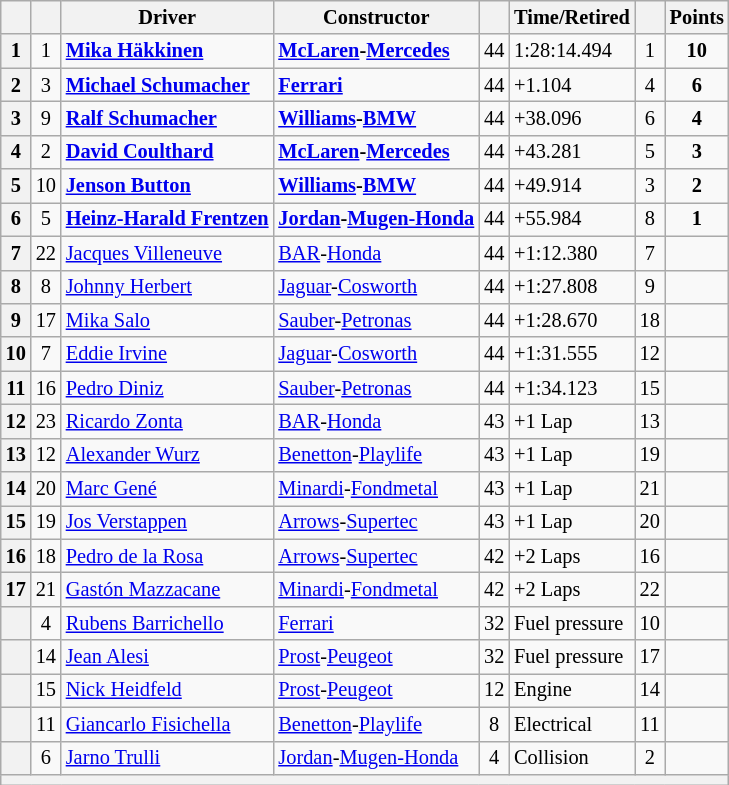<table class="wikitable sortable" style="font-size: 85%;">
<tr>
<th scope="col"></th>
<th scope="col"></th>
<th scope="col">Driver</th>
<th scope="col">Constructor</th>
<th scope="col" class="unsortable"></th>
<th scope="col" class="unsortable">Time/Retired</th>
<th scope="col"></th>
<th scope="col">Points</th>
</tr>
<tr>
<th scope="row">1</th>
<td align="center">1</td>
<td data-sort-value="HAK"> <strong><a href='#'>Mika Häkkinen</a></strong></td>
<td><strong><a href='#'>McLaren</a>-<a href='#'>Mercedes</a></strong></td>
<td align="center">44</td>
<td>1:28:14.494</td>
<td align="center">1</td>
<td align="center"><strong>10</strong></td>
</tr>
<tr>
<th scope="row">2</th>
<td align="center">3</td>
<td data-sort-value="SCH1"> <strong><a href='#'>Michael Schumacher</a></strong></td>
<td><strong><a href='#'>Ferrari</a></strong></td>
<td align="center">44</td>
<td>+1.104</td>
<td align="center">4</td>
<td align="center"><strong>6</strong></td>
</tr>
<tr>
<th scope="row">3</th>
<td align="center">9</td>
<td data-sort-value="SCH2"> <strong><a href='#'>Ralf Schumacher</a></strong></td>
<td><strong><a href='#'>Williams</a>-<a href='#'>BMW</a></strong></td>
<td align="center">44</td>
<td>+38.096</td>
<td align="center">6</td>
<td align="center"><strong>4</strong></td>
</tr>
<tr>
<th scope="row">4</th>
<td align="center">2</td>
<td data-sort-value="COU"> <strong><a href='#'>David Coulthard</a></strong></td>
<td><strong><a href='#'>McLaren</a>-<a href='#'>Mercedes</a></strong></td>
<td align="center">44</td>
<td>+43.281</td>
<td align="center">5</td>
<td align="center"><strong>3</strong></td>
</tr>
<tr>
<th scope="row">5</th>
<td align="center">10</td>
<td data-sort-value="BUT"> <strong><a href='#'>Jenson Button</a></strong></td>
<td><strong><a href='#'>Williams</a>-<a href='#'>BMW</a></strong></td>
<td align="center">44</td>
<td>+49.914</td>
<td align="center">3</td>
<td align="center"><strong>2</strong></td>
</tr>
<tr>
<th scope="row">6</th>
<td align="center">5</td>
<td data-sort-value="FRE"> <strong><a href='#'>Heinz-Harald Frentzen</a></strong></td>
<td><strong><a href='#'>Jordan</a>-<a href='#'>Mugen-Honda</a></strong></td>
<td align="center">44</td>
<td>+55.984</td>
<td align="center">8</td>
<td align="center"><strong>1</strong></td>
</tr>
<tr>
<th scope="row">7</th>
<td align="center">22</td>
<td data-sort-value="VIL"> <a href='#'>Jacques Villeneuve</a></td>
<td><a href='#'>BAR</a>-<a href='#'>Honda</a></td>
<td align="center">44</td>
<td>+1:12.380</td>
<td align="center">7</td>
<td> </td>
</tr>
<tr>
<th scope="row">8</th>
<td align="center">8</td>
<td data-sort-value="HER"> <a href='#'>Johnny Herbert</a></td>
<td><a href='#'>Jaguar</a>-<a href='#'>Cosworth</a></td>
<td align="center">44</td>
<td>+1:27.808</td>
<td align="center">9</td>
<td> </td>
</tr>
<tr>
<th scope="row">9</th>
<td align="center">17</td>
<td data-sort-value="SAL"> <a href='#'>Mika Salo</a></td>
<td><a href='#'>Sauber</a>-<a href='#'>Petronas</a></td>
<td align="center">44</td>
<td>+1:28.670</td>
<td align="center">18</td>
<td> </td>
</tr>
<tr>
<th scope="row">10</th>
<td align="center">7</td>
<td data-sort-value="IRV"> <a href='#'>Eddie Irvine</a></td>
<td><a href='#'>Jaguar</a>-<a href='#'>Cosworth</a></td>
<td align="center">44</td>
<td>+1:31.555</td>
<td align="center">12</td>
<td> </td>
</tr>
<tr>
<th scope="row">11</th>
<td align="center">16</td>
<td data-sort-value="DIN"> <a href='#'>Pedro Diniz</a></td>
<td><a href='#'>Sauber</a>-<a href='#'>Petronas</a></td>
<td align="center">44</td>
<td>+1:34.123</td>
<td align="center">15</td>
<td> </td>
</tr>
<tr>
<th scope="row">12</th>
<td align="center">23</td>
<td data-sort-value="ZON"> <a href='#'>Ricardo Zonta</a></td>
<td><a href='#'>BAR</a>-<a href='#'>Honda</a></td>
<td align="center">43</td>
<td>+1 Lap</td>
<td align="center">13</td>
<td> </td>
</tr>
<tr>
<th scope="row">13</th>
<td align="center">12</td>
<td data-sort-value="WUR"> <a href='#'>Alexander Wurz</a></td>
<td><a href='#'>Benetton</a>-<a href='#'>Playlife</a></td>
<td align="center">43</td>
<td>+1 Lap</td>
<td align="center">19</td>
<td> </td>
</tr>
<tr>
<th scope="row">14</th>
<td align="center">20</td>
<td data-sort-value="GEN"> <a href='#'>Marc Gené</a></td>
<td><a href='#'>Minardi</a>-<a href='#'>Fondmetal</a></td>
<td align="center">43</td>
<td>+1 Lap</td>
<td align="center">21</td>
<td> </td>
</tr>
<tr>
<th scope="row">15</th>
<td align="center">19</td>
<td data-sort-value="VER"> <a href='#'>Jos Verstappen</a></td>
<td><a href='#'>Arrows</a>-<a href='#'>Supertec</a></td>
<td align="center">43</td>
<td>+1 Lap</td>
<td align="center">20</td>
<td> </td>
</tr>
<tr>
<th scope="row">16</th>
<td align="center">18</td>
<td data-sort-value="DEL"> <a href='#'>Pedro de la Rosa</a></td>
<td><a href='#'>Arrows</a>-<a href='#'>Supertec</a></td>
<td align="center">42</td>
<td>+2 Laps</td>
<td align="center">16</td>
<td> </td>
</tr>
<tr>
<th scope="row">17</th>
<td align="center">21</td>
<td data-sort-value="MAZ"> <a href='#'>Gastón Mazzacane</a></td>
<td><a href='#'>Minardi</a>-<a href='#'>Fondmetal</a></td>
<td align="center">42</td>
<td>+2 Laps</td>
<td align="center">22</td>
<td> </td>
</tr>
<tr>
<th scope="row" data-sort-value="18"></th>
<td align="center">4</td>
<td data-sort-value="BAR"> <a href='#'>Rubens Barrichello</a></td>
<td><a href='#'>Ferrari</a></td>
<td align="center">32</td>
<td>Fuel pressure</td>
<td align="center">10</td>
<td> </td>
</tr>
<tr>
<th scope="row" data-sort-value="19"></th>
<td align="center">14</td>
<td data-sort-value="ALE"> <a href='#'>Jean Alesi</a></td>
<td><a href='#'>Prost</a>-<a href='#'>Peugeot</a></td>
<td align="center">32</td>
<td>Fuel pressure</td>
<td align="center">17</td>
<td> </td>
</tr>
<tr>
<th scope="row" data-sort-value="20"></th>
<td align="center">15</td>
<td data-sort-value="HEI"> <a href='#'>Nick Heidfeld</a></td>
<td><a href='#'>Prost</a>-<a href='#'>Peugeot</a></td>
<td align="center">12</td>
<td>Engine</td>
<td align="center">14</td>
<td> </td>
</tr>
<tr>
<th scope="row" data-sort-value="21"></th>
<td align="center">11</td>
<td data-sort-value="FIS"> <a href='#'>Giancarlo Fisichella</a></td>
<td><a href='#'>Benetton</a>-<a href='#'>Playlife</a></td>
<td align="center">8</td>
<td>Electrical</td>
<td align="center">11</td>
<td> </td>
</tr>
<tr>
<th scope="row" data-sort-value="22"></th>
<td align="center">6</td>
<td data-sort-value="TRU"> <a href='#'>Jarno Trulli</a></td>
<td><a href='#'>Jordan</a>-<a href='#'>Mugen-Honda</a></td>
<td align="center">4</td>
<td>Collision</td>
<td align="center">2</td>
<td> </td>
</tr>
<tr class="sortbottom">
<th colspan="8"></th>
</tr>
</table>
